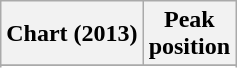<table class="wikitable">
<tr>
<th align="left">Chart (2013)</th>
<th align="center">Peak<br>position</th>
</tr>
<tr>
</tr>
<tr>
</tr>
</table>
